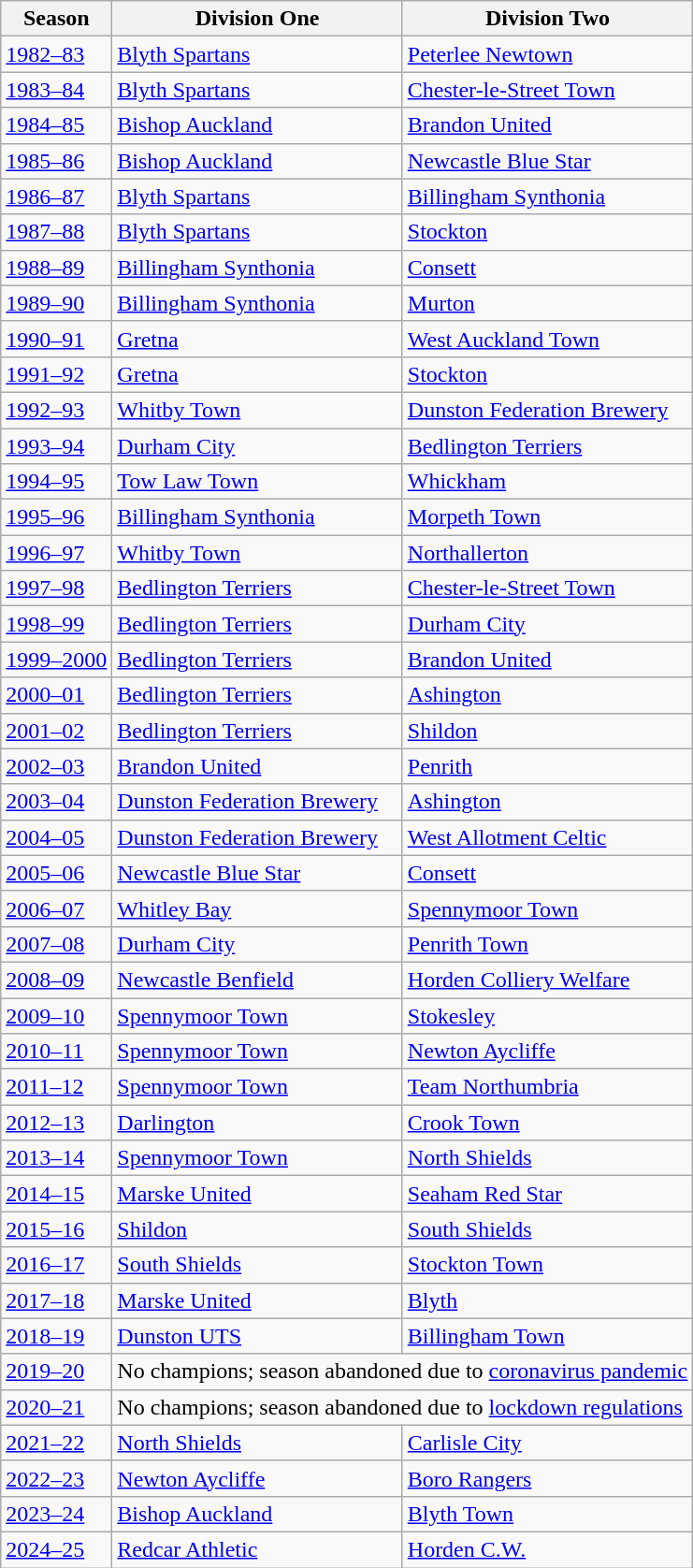<table class="wikitable" style="text-align: left">
<tr>
<th>Season</th>
<th>Division One</th>
<th>Division Two</th>
</tr>
<tr>
<td><a href='#'>1982–83</a></td>
<td><a href='#'>Blyth Spartans</a></td>
<td><a href='#'>Peterlee Newtown</a></td>
</tr>
<tr>
<td><a href='#'>1983–84</a></td>
<td><a href='#'>Blyth Spartans</a></td>
<td><a href='#'>Chester-le-Street Town</a></td>
</tr>
<tr>
<td><a href='#'>1984–85</a></td>
<td><a href='#'>Bishop Auckland</a></td>
<td><a href='#'>Brandon United</a></td>
</tr>
<tr>
<td><a href='#'>1985–86</a></td>
<td><a href='#'>Bishop Auckland</a></td>
<td><a href='#'>Newcastle Blue Star</a></td>
</tr>
<tr>
<td><a href='#'>1986–87</a></td>
<td><a href='#'>Blyth Spartans</a></td>
<td><a href='#'>Billingham Synthonia</a></td>
</tr>
<tr>
<td><a href='#'>1987–88</a></td>
<td><a href='#'>Blyth Spartans</a></td>
<td><a href='#'>Stockton</a></td>
</tr>
<tr>
<td><a href='#'>1988–89</a></td>
<td><a href='#'>Billingham Synthonia</a></td>
<td><a href='#'>Consett</a></td>
</tr>
<tr>
<td><a href='#'>1989–90</a></td>
<td><a href='#'>Billingham Synthonia</a></td>
<td><a href='#'>Murton</a></td>
</tr>
<tr>
<td><a href='#'>1990–91</a></td>
<td><a href='#'>Gretna</a></td>
<td><a href='#'>West Auckland Town</a></td>
</tr>
<tr>
<td><a href='#'>1991–92</a></td>
<td><a href='#'>Gretna</a></td>
<td><a href='#'>Stockton</a></td>
</tr>
<tr>
<td><a href='#'>1992–93</a></td>
<td><a href='#'>Whitby Town</a></td>
<td><a href='#'>Dunston Federation Brewery</a></td>
</tr>
<tr>
<td><a href='#'>1993–94</a></td>
<td><a href='#'>Durham City</a></td>
<td><a href='#'>Bedlington Terriers</a></td>
</tr>
<tr>
<td><a href='#'>1994–95</a></td>
<td><a href='#'>Tow Law Town</a></td>
<td><a href='#'>Whickham</a></td>
</tr>
<tr>
<td><a href='#'>1995–96</a></td>
<td><a href='#'>Billingham Synthonia</a></td>
<td><a href='#'>Morpeth Town</a></td>
</tr>
<tr>
<td><a href='#'>1996–97</a></td>
<td><a href='#'>Whitby Town</a></td>
<td><a href='#'>Northallerton</a></td>
</tr>
<tr>
<td><a href='#'>1997–98</a></td>
<td><a href='#'>Bedlington Terriers</a></td>
<td><a href='#'>Chester-le-Street Town</a></td>
</tr>
<tr>
<td><a href='#'>1998–99</a></td>
<td><a href='#'>Bedlington Terriers</a></td>
<td><a href='#'>Durham City</a></td>
</tr>
<tr>
<td><a href='#'>1999–2000</a></td>
<td><a href='#'>Bedlington Terriers</a></td>
<td><a href='#'>Brandon United</a></td>
</tr>
<tr>
<td><a href='#'>2000–01</a></td>
<td><a href='#'>Bedlington Terriers</a></td>
<td><a href='#'>Ashington</a></td>
</tr>
<tr>
<td><a href='#'>2001–02</a></td>
<td><a href='#'>Bedlington Terriers</a></td>
<td><a href='#'>Shildon</a></td>
</tr>
<tr>
<td><a href='#'>2002–03</a></td>
<td><a href='#'>Brandon United</a></td>
<td><a href='#'>Penrith</a></td>
</tr>
<tr>
<td><a href='#'>2003–04</a></td>
<td><a href='#'>Dunston Federation Brewery</a></td>
<td><a href='#'>Ashington</a></td>
</tr>
<tr>
<td><a href='#'>2004–05</a></td>
<td><a href='#'>Dunston Federation Brewery</a></td>
<td><a href='#'>West Allotment Celtic</a></td>
</tr>
<tr>
<td><a href='#'>2005–06</a></td>
<td><a href='#'>Newcastle Blue Star</a></td>
<td><a href='#'>Consett</a></td>
</tr>
<tr>
<td><a href='#'>2006–07</a></td>
<td><a href='#'>Whitley Bay</a></td>
<td><a href='#'>Spennymoor Town</a></td>
</tr>
<tr>
<td><a href='#'>2007–08</a></td>
<td><a href='#'>Durham City</a></td>
<td><a href='#'>Penrith Town</a></td>
</tr>
<tr>
<td><a href='#'>2008–09</a></td>
<td><a href='#'>Newcastle Benfield</a></td>
<td><a href='#'>Horden Colliery Welfare</a></td>
</tr>
<tr>
<td><a href='#'>2009–10</a></td>
<td><a href='#'>Spennymoor Town</a></td>
<td><a href='#'>Stokesley</a></td>
</tr>
<tr>
<td><a href='#'>2010–11</a></td>
<td><a href='#'>Spennymoor Town</a></td>
<td><a href='#'>Newton Aycliffe</a></td>
</tr>
<tr>
<td><a href='#'>2011–12</a></td>
<td><a href='#'>Spennymoor Town</a></td>
<td><a href='#'>Team Northumbria</a></td>
</tr>
<tr>
<td><a href='#'>2012–13</a></td>
<td><a href='#'>Darlington</a></td>
<td><a href='#'>Crook Town</a></td>
</tr>
<tr>
<td><a href='#'>2013–14</a></td>
<td><a href='#'>Spennymoor Town</a></td>
<td><a href='#'>North Shields</a></td>
</tr>
<tr>
<td><a href='#'>2014–15</a></td>
<td><a href='#'>Marske United</a></td>
<td><a href='#'>Seaham Red Star</a></td>
</tr>
<tr>
<td><a href='#'>2015–16</a></td>
<td><a href='#'>Shildon</a></td>
<td><a href='#'>South Shields</a></td>
</tr>
<tr>
<td><a href='#'>2016–17</a></td>
<td><a href='#'>South Shields</a></td>
<td><a href='#'>Stockton Town</a></td>
</tr>
<tr>
<td><a href='#'>2017–18</a></td>
<td><a href='#'>Marske United</a></td>
<td><a href='#'>Blyth</a></td>
</tr>
<tr>
<td><a href='#'>2018–19</a></td>
<td><a href='#'>Dunston UTS</a></td>
<td><a href='#'>Billingham Town</a></td>
</tr>
<tr>
<td><a href='#'>2019–20</a></td>
<td colspan=2>No champions; season abandoned due to <a href='#'>coronavirus pandemic</a></td>
</tr>
<tr>
<td><a href='#'>2020–21</a></td>
<td colspan=2>No champions; season abandoned due to <a href='#'>lockdown regulations</a></td>
</tr>
<tr>
<td><a href='#'>2021–22</a></td>
<td><a href='#'>North Shields</a></td>
<td><a href='#'>Carlisle City</a></td>
</tr>
<tr>
<td><a href='#'>2022–23</a></td>
<td><a href='#'>Newton Aycliffe</a></td>
<td><a href='#'>Boro Rangers</a></td>
</tr>
<tr>
<td><a href='#'>2023–24</a></td>
<td><a href='#'>Bishop Auckland</a></td>
<td><a href='#'>Blyth Town</a></td>
</tr>
<tr>
<td><a href='#'>2024–25</a></td>
<td><a href='#'>Redcar Athletic</a></td>
<td><a href='#'>Horden C.W.</a></td>
</tr>
</table>
